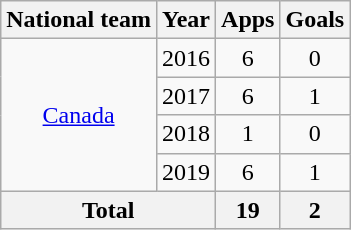<table class="wikitable" style="text-align: center;">
<tr>
<th>National team</th>
<th>Year</th>
<th>Apps</th>
<th>Goals</th>
</tr>
<tr>
<td rowspan="4"><a href='#'>Canada</a></td>
<td>2016</td>
<td>6</td>
<td>0</td>
</tr>
<tr>
<td>2017</td>
<td>6</td>
<td>1</td>
</tr>
<tr>
<td>2018</td>
<td>1</td>
<td>0</td>
</tr>
<tr>
<td>2019</td>
<td>6</td>
<td>1</td>
</tr>
<tr>
<th colspan="2">Total</th>
<th>19</th>
<th>2</th>
</tr>
</table>
